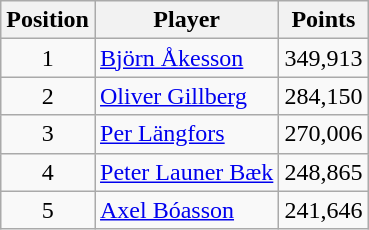<table class=wikitable>
<tr>
<th>Position</th>
<th>Player</th>
<th>Points</th>
</tr>
<tr>
<td align=center>1</td>
<td> <a href='#'>Björn Åkesson</a></td>
<td align=center>349,913</td>
</tr>
<tr>
<td align=center>2</td>
<td> <a href='#'>Oliver Gillberg</a></td>
<td align=center>284,150</td>
</tr>
<tr>
<td align=center>3</td>
<td> <a href='#'>Per Längfors</a></td>
<td align=center>270,006</td>
</tr>
<tr>
<td align=center>4</td>
<td> <a href='#'>Peter Launer Bæk</a></td>
<td align=center>248,865</td>
</tr>
<tr>
<td align=center>5</td>
<td> <a href='#'>Axel Bóasson</a></td>
<td align=center>241,646</td>
</tr>
</table>
